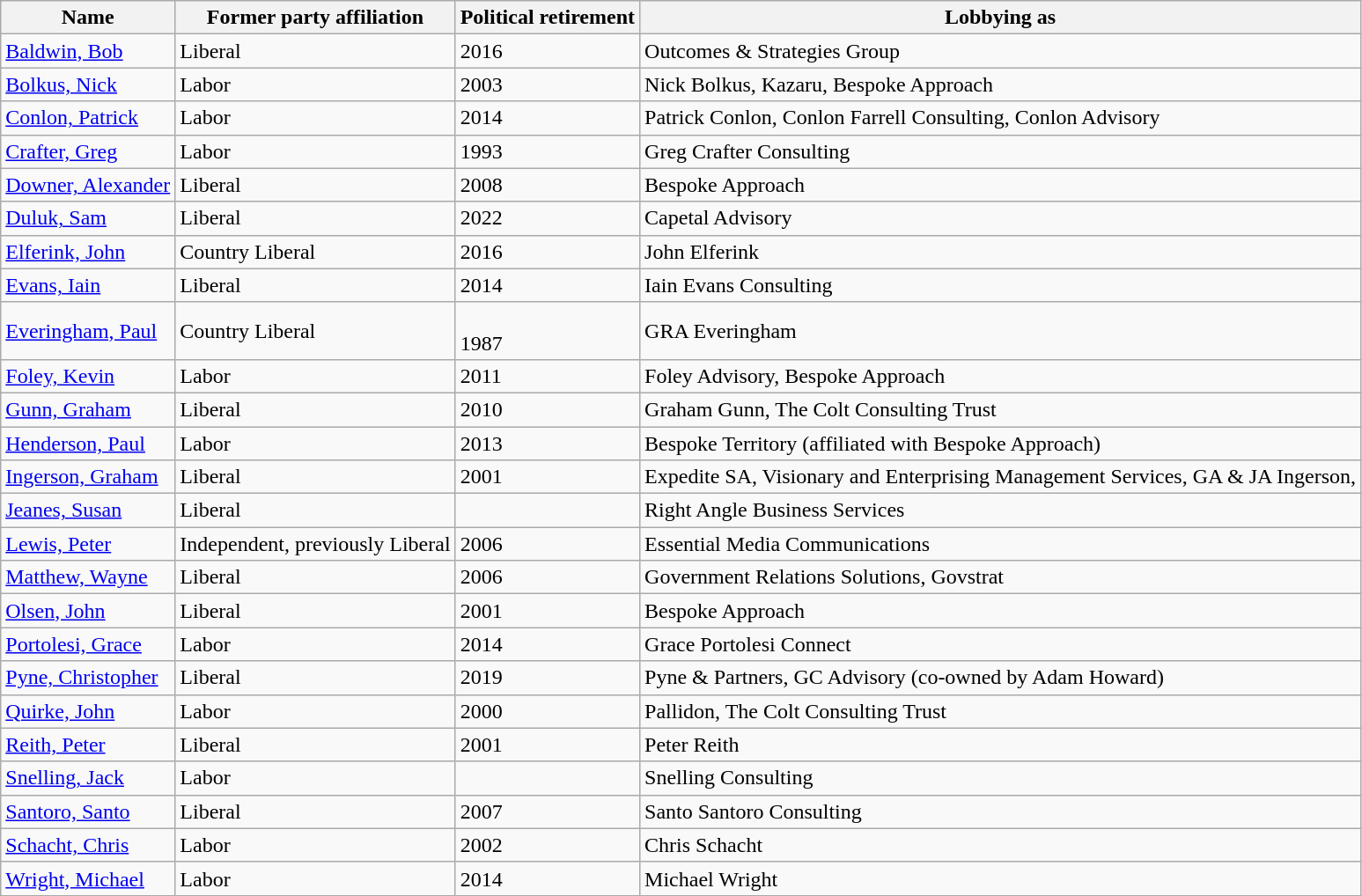<table class="wikitable sortable">
<tr>
<th>Name</th>
<th>Former party affiliation</th>
<th>Political retirement</th>
<th>Lobbying as</th>
</tr>
<tr>
<td><a href='#'>Baldwin, Bob</a></td>
<td>Liberal</td>
<td>2016</td>
<td>Outcomes & Strategies Group</td>
</tr>
<tr>
<td><a href='#'>Bolkus, Nick</a></td>
<td>Labor</td>
<td>2003</td>
<td>Nick Bolkus, Kazaru, Bespoke Approach</td>
</tr>
<tr>
<td><a href='#'>Conlon, Patrick</a></td>
<td>Labor</td>
<td>2014</td>
<td>Patrick Conlon, Conlon Farrell Consulting, Conlon Advisory</td>
</tr>
<tr>
<td><a href='#'>Crafter, Greg</a></td>
<td>Labor</td>
<td>1993</td>
<td>Greg Crafter Consulting</td>
</tr>
<tr>
<td><a href='#'>Downer, Alexander</a></td>
<td>Liberal</td>
<td>2008</td>
<td>Bespoke Approach</td>
</tr>
<tr>
<td><a href='#'>Duluk, Sam</a></td>
<td>Liberal</td>
<td>2022</td>
<td>Capetal Advisory</td>
</tr>
<tr>
<td><a href='#'>Elferink, John</a></td>
<td>Country Liberal</td>
<td>2016</td>
<td>John Elferink</td>
</tr>
<tr>
<td><a href='#'>Evans, Iain</a></td>
<td>Liberal</td>
<td>2014</td>
<td>Iain Evans Consulting</td>
</tr>
<tr>
<td><a href='#'>Everingham, Paul</a></td>
<td>Country Liberal</td>
<td><br>			1987</td>
<td>GRA Everingham</td>
</tr>
<tr>
<td><a href='#'>Foley, Kevin</a></td>
<td>Labor</td>
<td>2011</td>
<td>Foley Advisory, Bespoke Approach</td>
</tr>
<tr>
<td><a href='#'>Gunn, Graham</a></td>
<td>Liberal</td>
<td>2010</td>
<td>Graham Gunn, The Colt Consulting Trust</td>
</tr>
<tr>
<td><a href='#'>Henderson, Paul</a></td>
<td>Labor</td>
<td>2013</td>
<td>Bespoke Territory (affiliated with Bespoke Approach)</td>
</tr>
<tr>
<td><a href='#'>Ingerson, Graham</a></td>
<td>Liberal</td>
<td>2001</td>
<td>Expedite SA, Visionary and Enterprising Management Services, GA & JA Ingerson,</td>
</tr>
<tr>
<td><a href='#'>Jeanes, Susan</a></td>
<td>Liberal</td>
<td></td>
<td>Right Angle Business Services</td>
</tr>
<tr>
<td><a href='#'>Lewis, Peter</a></td>
<td>Independent, previously Liberal</td>
<td>2006</td>
<td>Essential Media Communications</td>
</tr>
<tr>
<td><a href='#'>Matthew, Wayne</a></td>
<td>Liberal</td>
<td>2006</td>
<td>Government Relations Solutions, Govstrat</td>
</tr>
<tr>
<td><a href='#'>Olsen, John</a></td>
<td>Liberal</td>
<td>2001</td>
<td>Bespoke Approach</td>
</tr>
<tr>
<td><a href='#'>Portolesi, Grace</a></td>
<td>Labor</td>
<td>2014</td>
<td>Grace Portolesi Connect</td>
</tr>
<tr>
<td><a href='#'>Pyne, Christopher</a></td>
<td>Liberal</td>
<td>2019</td>
<td>Pyne & Partners, GC Advisory (co-owned by Adam Howard)</td>
</tr>
<tr>
<td><a href='#'>Quirke, John</a></td>
<td>Labor</td>
<td>2000</td>
<td>Pallidon, The Colt Consulting Trust</td>
</tr>
<tr>
<td><a href='#'>Reith, Peter</a></td>
<td>Liberal</td>
<td>2001</td>
<td>Peter Reith</td>
</tr>
<tr>
<td><a href='#'>Snelling, Jack</a></td>
<td>Labor</td>
<td></td>
<td>Snelling Consulting</td>
</tr>
<tr>
<td><a href='#'>Santoro, Santo</a></td>
<td>Liberal</td>
<td>2007</td>
<td>Santo Santoro Consulting</td>
</tr>
<tr>
<td><a href='#'>Schacht, Chris</a></td>
<td>Labor</td>
<td>2002</td>
<td>Chris Schacht</td>
</tr>
<tr>
<td><a href='#'>Wright, Michael</a></td>
<td>Labor</td>
<td>2014</td>
<td>Michael Wright</td>
</tr>
</table>
